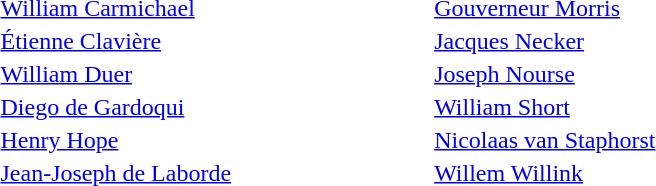<table style="width: 45%; border: none; text-align: left;">
<tr>
<td><a href='#'>William Carmichael</a></td>
<td><a href='#'>Gouverneur Morris</a></td>
</tr>
<tr>
<td><a href='#'>Étienne Clavière</a></td>
<td><a href='#'>Jacques Necker</a></td>
</tr>
<tr>
<td><a href='#'>William Duer</a></td>
<td><a href='#'>Joseph Nourse</a></td>
</tr>
<tr>
<td><a href='#'>Diego de Gardoqui</a></td>
<td><a href='#'>William Short</a></td>
</tr>
<tr>
<td><a href='#'>Henry Hope</a></td>
<td><a href='#'>Nicolaas van Staphorst</a></td>
</tr>
<tr>
<td><a href='#'>Jean-Joseph de Laborde</a></td>
<td><a href='#'>Willem Willink</a></td>
</tr>
</table>
